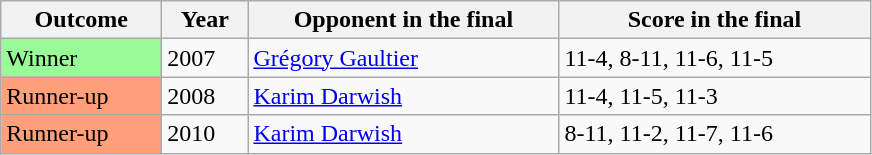<table class="sortable wikitable">
<tr>
<th width="100">Outcome</th>
<th width="50">Year</th>
<th width="200">Opponent in the final</th>
<th width="200">Score in the final</th>
</tr>
<tr>
<td bgcolor="98FB98">Winner</td>
<td>2007</td>
<td>   <a href='#'>Grégory Gaultier</a></td>
<td>11-4, 8-11, 11-6, 11-5</td>
</tr>
<tr>
<td bgcolor="ffa07a">Runner-up</td>
<td>2008</td>
<td>   <a href='#'>Karim Darwish</a></td>
<td>11-4, 11-5, 11-3</td>
</tr>
<tr>
<td bgcolor="ffa07a">Runner-up</td>
<td>2010</td>
<td>   <a href='#'>Karim Darwish</a></td>
<td>8-11, 11-2, 11-7, 11-6</td>
</tr>
</table>
